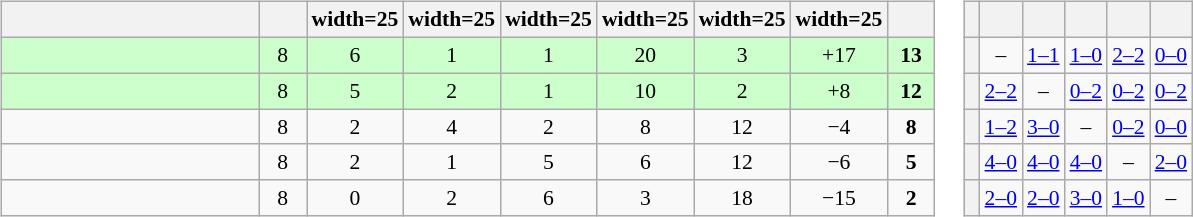<table>
<tr>
<td><br><table class="wikitable" style="text-align: center; font-size: 90%;">
<tr>
<th width=165></th>
<th width=25></th>
<th>width=25</th>
<th>width=25</th>
<th>width=25</th>
<th>width=25</th>
<th>width=25</th>
<th>width=25</th>
<th width=25></th>
</tr>
<tr bgcolor="#ccffcc">
<td align="left"></td>
<td>8</td>
<td>6</td>
<td>1</td>
<td>1</td>
<td>20</td>
<td>3</td>
<td>+17</td>
<td><strong>13</strong></td>
</tr>
<tr bgcolor="#ccffcc">
<td align="left"></td>
<td>8</td>
<td>5</td>
<td>2</td>
<td>1</td>
<td>10</td>
<td>2</td>
<td>+8</td>
<td><strong>12</strong></td>
</tr>
<tr>
<td align="left"></td>
<td>8</td>
<td>2</td>
<td>4</td>
<td>2</td>
<td>8</td>
<td>12</td>
<td>−4</td>
<td><strong>8</strong></td>
</tr>
<tr>
<td align="left"></td>
<td>8</td>
<td>2</td>
<td>1</td>
<td>5</td>
<td>6</td>
<td>12</td>
<td>−6</td>
<td><strong>5</strong></td>
</tr>
<tr>
<td align="left"></td>
<td>8</td>
<td>0</td>
<td>2</td>
<td>6</td>
<td>3</td>
<td>18</td>
<td>−15</td>
<td><strong>2</strong></td>
</tr>
</table>
</td>
<td><br><table class="wikitable" style="text-align:center; font-size:90%;">
<tr>
<th> </th>
<th></th>
<th></th>
<th></th>
<th></th>
<th></th>
</tr>
<tr>
<th style="text-align:right;"></th>
<td>–</td>
<td><a href='#'>1–1</a></td>
<td><a href='#'>1–0</a></td>
<td><a href='#'>2–2</a></td>
<td><a href='#'>0–0</a></td>
</tr>
<tr>
<th style="text-align:right;"></th>
<td><a href='#'>2–2</a></td>
<td>–</td>
<td><a href='#'>0–2</a></td>
<td><a href='#'>0–2</a></td>
<td><a href='#'>0–2</a></td>
</tr>
<tr>
<th style="text-align:right;"></th>
<td><a href='#'>1–2</a></td>
<td><a href='#'>3–0</a></td>
<td>–</td>
<td><a href='#'>0–2</a></td>
<td><a href='#'>0–0</a></td>
</tr>
<tr>
<th style="text-align:right;"></th>
<td><a href='#'>4–0</a></td>
<td><a href='#'>4–0</a></td>
<td><a href='#'>4–0</a></td>
<td>–</td>
<td><a href='#'>2–0</a></td>
</tr>
<tr>
<th style="text-align:right;"></th>
<td><a href='#'>2–0</a></td>
<td><a href='#'>2–0</a></td>
<td><a href='#'>3–0</a></td>
<td><a href='#'>1–0</a></td>
<td>–</td>
</tr>
</table>
</td>
</tr>
</table>
